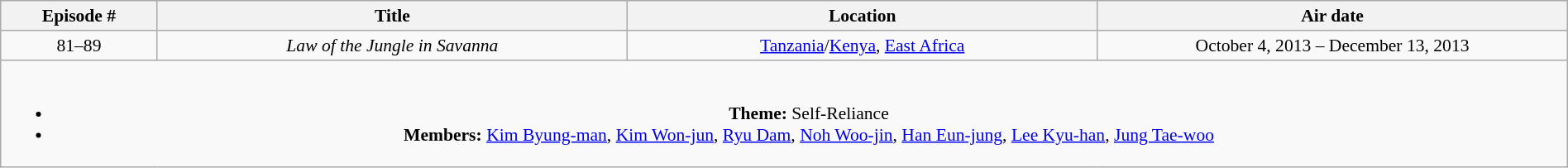<table class="wikitable" style="text-align:center; font-size:90%; width:100%;">
<tr>
<th width="10%">Episode #</th>
<th width="30%">Title</th>
<th width="30%">Location</th>
<th width="30%">Air date</th>
</tr>
<tr>
<td>81–89</td>
<td><em>Law of the Jungle in Savanna</em></td>
<td><a href='#'>Tanzania</a>/<a href='#'>Kenya</a>, <a href='#'>East Africa</a></td>
<td>October 4, 2013 – December 13, 2013</td>
</tr>
<tr>
<td colspan="4"><br><ul><li><strong>Theme:</strong> Self-Reliance</li><li><strong>Members:</strong> <a href='#'>Kim Byung-man</a>, <a href='#'>Kim Won-jun</a>, <a href='#'>Ryu Dam</a>, <a href='#'>Noh Woo-jin</a>, <a href='#'>Han Eun-jung</a>, <a href='#'>Lee Kyu-han</a>, <a href='#'>Jung Tae-woo</a></li></ul></td>
</tr>
</table>
